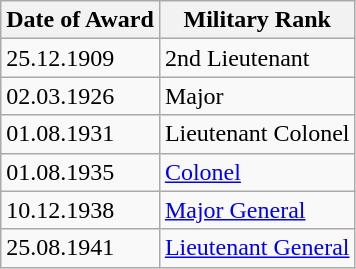<table class="wikitable">
<tr>
<th>Date of Award</th>
<th>Military Rank</th>
</tr>
<tr>
<td>25.12.1909</td>
<td>2nd Lieutenant</td>
</tr>
<tr>
<td>02.03.1926</td>
<td>Major</td>
</tr>
<tr>
<td>01.08.1931</td>
<td>Lieutenant Colonel</td>
</tr>
<tr>
<td>01.08.1935</td>
<td><a href='#'>Colonel</a></td>
</tr>
<tr>
<td>10.12.1938</td>
<td><a href='#'>Major General</a></td>
</tr>
<tr>
<td>25.08.1941</td>
<td><a href='#'>Lieutenant General</a></td>
</tr>
</table>
